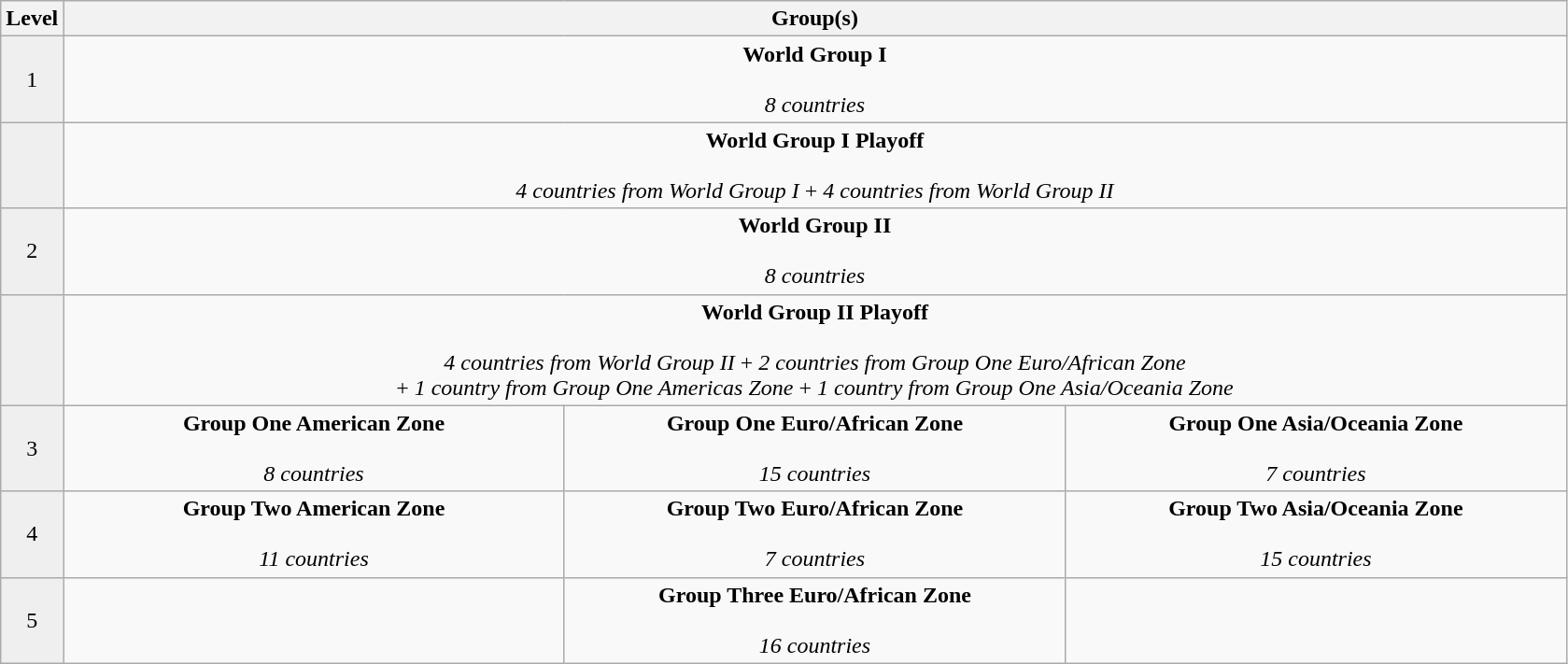<table class="wikitable" style="text-align:center">
<tr>
<th style="width:4%">Level</th>
<th style="width:96%" colspan="3">Group(s)</th>
</tr>
<tr>
<td colspan="1" style="background:#efefef;">1</td>
<td colspan="3"><strong>World Group I</strong><br><br><em>8 countries</em></td>
</tr>
<tr>
<td colspan="1" style="background:#efefef;"></td>
<td colspan="3"><strong>World Group I Playoff</strong><br><br><em>4 countries from World Group I</em> + <em>4 countries from World Group II</em></td>
</tr>
<tr>
<td colspan="1" style="background:#efefef;">2</td>
<td colspan="3"><strong>World Group II</strong><br><br><em>8 countries</em></td>
</tr>
<tr>
<td colspan="1" style="background:#efefef;"></td>
<td colspan="3"><strong>World Group II Playoff</strong><br><br><em>4 countries from World Group II</em> + <em>2 countries from Group One Euro/African Zone</em><br> + <em>1 country from Group One Americas Zone</em> + <em>1 country from Group One Asia/Oceania Zone</em></td>
</tr>
<tr>
<td colspan="1" style="background:#efefef;">3</td>
<td colspan="1" width="32%"><strong>Group One American Zone</strong><br><br><em>8 countries</em></td>
<td colspan="1" width="32%"><strong>Group One Euro/African Zone</strong><br><br><em>15 countries</em></td>
<td colspan="1" width="32%"><strong>Group One Asia/Oceania Zone</strong><br><br><em>7 countries</em></td>
</tr>
<tr>
<td colspan="1" style="background:#efefef;">4</td>
<td colspan="1" width="32%"><strong>Group Two American Zone</strong><br><br><em>11 countries</em></td>
<td colspan="1" width="32%"><strong>Group Two Euro/African Zone</strong><br><br><em>7 countries</em></td>
<td colspan="1" width="32%"><strong>Group Two Asia/Oceania Zone</strong><br><br><em>15 countries</em></td>
</tr>
<tr>
<td colspan="1" style="background:#efefef;">5</td>
<td colspan="1" width="32%"></td>
<td colspan="1" width="32%"><strong>Group Three Euro/African Zone</strong><br><br><em>16 countries</em></td>
<td colspan="1" width="32%"></td>
</tr>
</table>
